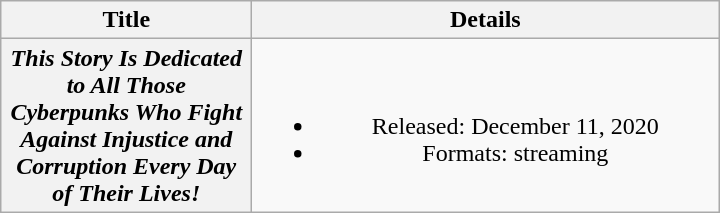<table class="wikitable plainrowheaders" style="text-align:center">
<tr>
<th scope="col" style="width:10em;">Title</th>
<th scope="col" style="width:19em;">Details</th>
</tr>
<tr>
<th scope="row"><em>This Story Is Dedicated to All Those Cyberpunks Who Fight Against Injustice and Corruption Every Day of Their Lives!</em></th>
<td><br><ul><li>Released: December 11, 2020</li><li>Formats: streaming</li></ul></td>
</tr>
</table>
